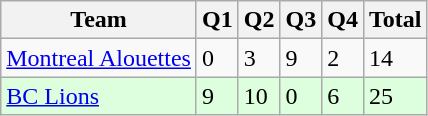<table class="wikitable">
<tr>
<th>Team</th>
<th>Q1</th>
<th>Q2</th>
<th>Q3</th>
<th>Q4</th>
<th>Total</th>
</tr>
<tr>
<td><a href='#'>Montreal Alouettes</a></td>
<td>0</td>
<td>3</td>
<td>9</td>
<td>2</td>
<td>14</td>
</tr>
<tr style="background:#dfd;">
<td><a href='#'>BC Lions</a></td>
<td>9</td>
<td>10</td>
<td>0</td>
<td>6</td>
<td>25</td>
</tr>
</table>
